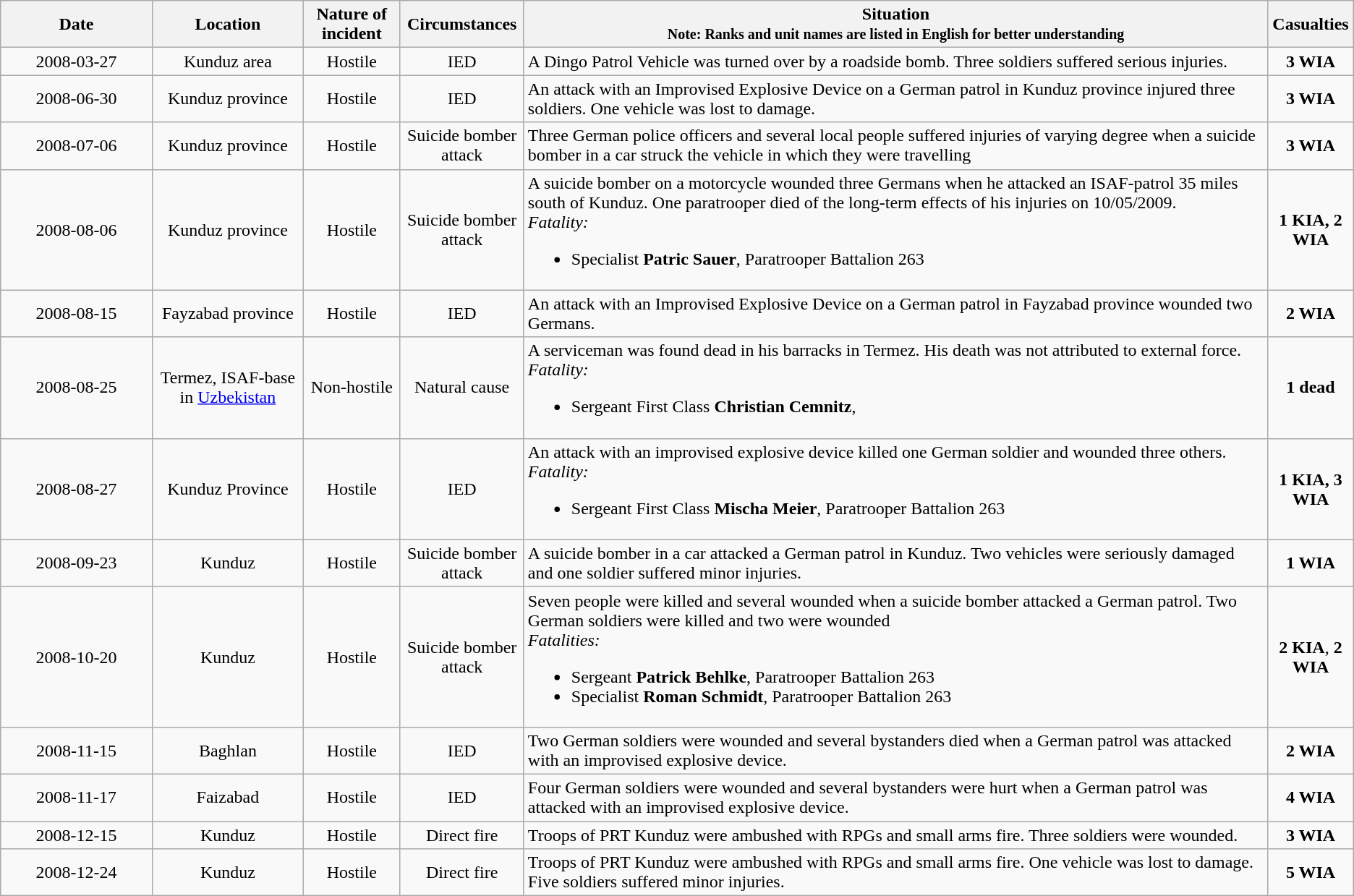<table class="wikitable">
<tr>
<th style="width: 11%">Date</th>
<th style="width: 11%">Location</th>
<th style="width: 7%">Nature of incident</th>
<th style="width: 9%">Circumstances</th>
<th style="width: 54%">Situation<br><small>Note: Ranks and unit names are listed in English for better understanding</small></th>
<th style="width: 6%">Casualties</th>
</tr>
<tr>
<td align="center">2008-03-27</td>
<td align="center">Kunduz area</td>
<td align="center">Hostile</td>
<td align="center">IED</td>
<td>A Dingo Patrol Vehicle was turned over by a roadside bomb. Three soldiers suffered serious injuries.</td>
<td align="center"><strong>3 WIA</strong></td>
</tr>
<tr>
<td align="center">2008-06-30</td>
<td align="center">Kunduz province</td>
<td align="center">Hostile</td>
<td align="center">IED</td>
<td>An attack with an Improvised Explosive Device on a German patrol in Kunduz province injured three soldiers. One vehicle was lost to damage.</td>
<td align="center"><strong>3 WIA</strong></td>
</tr>
<tr>
<td align="center">2008-07-06</td>
<td align="center">Kunduz province</td>
<td align="center">Hostile</td>
<td align="center">Suicide bomber attack</td>
<td>Three German police officers and several local people suffered injuries of varying degree when a suicide bomber in a car struck the vehicle in which they were travelling</td>
<td align="center"><strong>3 WIA</strong></td>
</tr>
<tr>
<td align="center">2008-08-06</td>
<td align="center">Kunduz province</td>
<td align="center">Hostile</td>
<td align="center">Suicide bomber attack</td>
<td>A suicide bomber on a motorcycle wounded three Germans when he attacked an ISAF-patrol 35 miles south of Kunduz. One paratrooper died of the long-term effects of his injuries on 10/05/2009.<br><em>Fatality:</em><ul><li>Specialist <strong>Patric Sauer</strong>, Paratrooper Battalion 263</li></ul></td>
<td align="center"><strong>1 KIA, 2 WIA</strong></td>
</tr>
<tr>
<td align="center">2008-08-15</td>
<td align="center">Fayzabad province</td>
<td align="center">Hostile</td>
<td align="center">IED</td>
<td>An attack with an Improvised Explosive Device on a German patrol in Fayzabad province wounded two Germans.</td>
<td align="center"><strong>2 WIA</strong></td>
</tr>
<tr>
<td align="center">2008-08-25</td>
<td align="center">Termez, ISAF-base in <a href='#'>Uzbekistan</a></td>
<td align="center">Non-hostile</td>
<td align="center">Natural cause</td>
<td>A serviceman was found dead in his barracks in Termez. His death was not attributed to external force.<br><em>Fatality:</em><ul><li>Sergeant First Class <strong>Christian Cemnitz</strong>,</li></ul></td>
<td align="center"><strong>1 dead</strong></td>
</tr>
<tr>
<td align="center">2008-08-27</td>
<td align="center">Kunduz Province</td>
<td align="center">Hostile</td>
<td align="center">IED</td>
<td>An attack with an improvised explosive device killed one German soldier and wounded three others.<br><em>Fatality:</em><ul><li>Sergeant First Class <strong>Mischa Meier</strong>, Paratrooper Battalion 263</li></ul></td>
<td align="center"><strong>1 KIA, 3 WIA</strong></td>
</tr>
<tr>
<td align="center">2008-09-23</td>
<td align="center">Kunduz</td>
<td align="center">Hostile</td>
<td align="center">Suicide bomber attack</td>
<td>A suicide bomber in a car attacked a German patrol in Kunduz. Two vehicles were seriously damaged and one soldier suffered minor injuries.</td>
<td align="center"><strong>1 WIA</strong></td>
</tr>
<tr>
<td align="center">2008-10-20</td>
<td align="center">Kunduz</td>
<td align="center">Hostile</td>
<td align="center">Suicide bomber attack</td>
<td>Seven people were killed and several wounded when a suicide bomber attacked a German patrol. Two German soldiers were killed and two were wounded<br><em>Fatalities:</em><ul><li>Sergeant <strong>Patrick Behlke</strong>, Paratrooper Battalion 263</li><li>Specialist <strong>Roman Schmidt</strong>, Paratrooper Battalion 263</li></ul></td>
<td align="center"><strong>2 KIA</strong>, <strong>2 WIA</strong></td>
</tr>
<tr>
<td align="center">2008-11-15</td>
<td align="center">Baghlan</td>
<td align="center">Hostile</td>
<td align="center">IED</td>
<td>Two German soldiers were wounded and several bystanders died when a German patrol was attacked with an improvised explosive device.</td>
<td align="center"><strong>2 WIA</strong></td>
</tr>
<tr>
<td align="center">2008-11-17</td>
<td align="center">Faizabad</td>
<td align="center">Hostile</td>
<td align="center">IED</td>
<td>Four German soldiers were wounded and several bystanders were hurt when a German patrol was attacked with an improvised explosive device.</td>
<td align="center"><strong>4 WIA</strong></td>
</tr>
<tr>
<td align="center">2008-12-15</td>
<td align="center">Kunduz</td>
<td align="center">Hostile</td>
<td align="center">Direct fire</td>
<td>Troops of PRT Kunduz were ambushed with RPGs and small arms fire. Three soldiers were wounded.</td>
<td align="center"><strong>3 WIA</strong></td>
</tr>
<tr>
<td align="center">2008-12-24</td>
<td align="center">Kunduz</td>
<td align="center">Hostile</td>
<td align="center">Direct fire</td>
<td>Troops of PRT Kunduz were ambushed with RPGs and small arms fire. One vehicle was lost to damage. Five soldiers suffered minor injuries.</td>
<td align="center"><strong>5 WIA</strong></td>
</tr>
</table>
